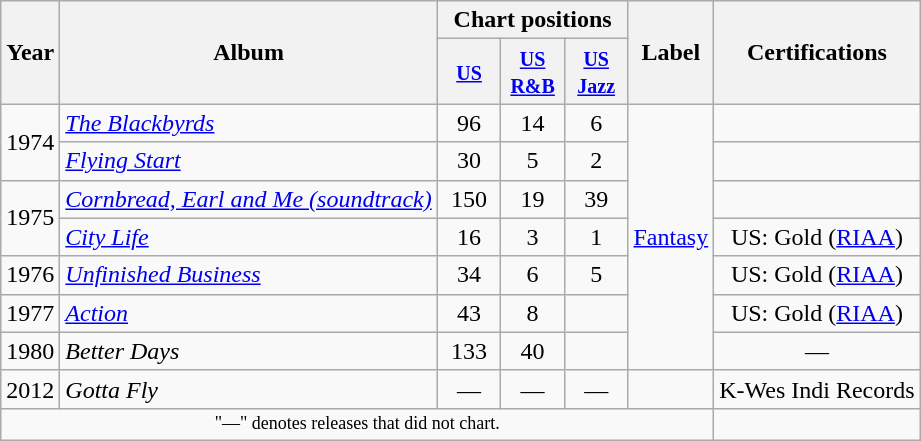<table class="wikitable" style="text-align:center;">
<tr>
<th rowspan="2">Year</th>
<th rowspan="2">Album</th>
<th colspan="3">Chart positions</th>
<th rowspan="2">Label</th>
<th rowspan="2">Certifications</th>
</tr>
<tr>
<th style="width:35px;"><small><a href='#'>US</a></small><br></th>
<th style="width:35px;"><small><a href='#'>US R&B</a></small><br></th>
<th style="width:35px;"><small><a href='#'>US Jazz</a></small><br></th>
</tr>
<tr>
<td rowspan="2">1974</td>
<td align="left"><em><a href='#'>The Blackbyrds</a></em></td>
<td>96</td>
<td>14</td>
<td>6</td>
<td rowspan="7"><a href='#'>Fantasy</a></td>
<td></td>
</tr>
<tr>
<td align="left"><em><a href='#'>Flying Start</a></em></td>
<td>30</td>
<td>5</td>
<td>2</td>
<td></td>
</tr>
<tr>
<td rowspan="2">1975</td>
<td align="left"><em><a href='#'>Cornbread, Earl and Me (soundtrack)</a></em></td>
<td>150</td>
<td>19</td>
<td>39</td>
<td></td>
</tr>
<tr>
<td align="left"><em><a href='#'>City Life</a></em></td>
<td>16</td>
<td>3</td>
<td>1</td>
<td>US: Gold (<a href='#'>RIAA</a>)</td>
</tr>
<tr>
<td>1976</td>
<td align="left"><em><a href='#'>Unfinished Business</a></em></td>
<td>34</td>
<td>6</td>
<td>5</td>
<td>US: Gold (<a href='#'>RIAA</a>)</td>
</tr>
<tr>
<td>1977</td>
<td align="left"><em><a href='#'>Action</a></em></td>
<td>43</td>
<td>8</td>
<td></td>
<td>US: Gold (<a href='#'>RIAA</a>)</td>
</tr>
<tr>
<td>1980</td>
<td align="left"><em>Better Days</em></td>
<td>133</td>
<td>40</td>
<td></td>
<td>—</td>
</tr>
<tr>
<td>2012</td>
<td align="left"><em>Gotta Fly</em></td>
<td>—</td>
<td>—</td>
<td>—</td>
<td></td>
<td>K-Wes Indi Records</td>
</tr>
<tr>
<td colspan="6" style="text-align:center; font-size:9pt;">"—" denotes releases that did not chart.</td>
</tr>
</table>
